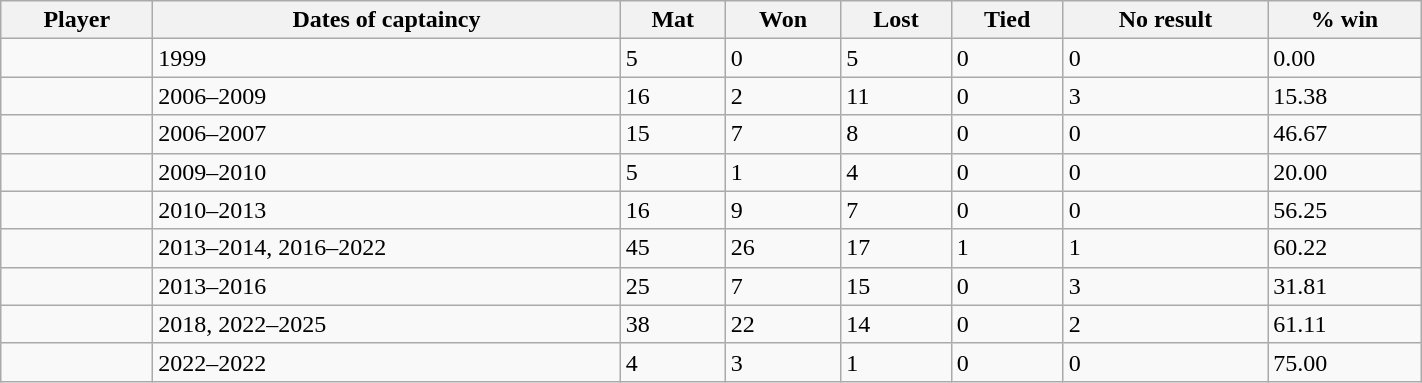<table class="wikitable sortable" width="75%">
<tr>
<th>Player</th>
<th>Dates of captaincy</th>
<th>Mat</th>
<th>Won</th>
<th>Lost</th>
<th>Tied</th>
<th>No result</th>
<th>% win</th>
</tr>
<tr>
<td></td>
<td>1999</td>
<td>5</td>
<td>0</td>
<td>5</td>
<td>0</td>
<td>0</td>
<td>0.00</td>
</tr>
<tr>
<td></td>
<td>2006–2009</td>
<td>16</td>
<td>2</td>
<td>11</td>
<td>0</td>
<td>3</td>
<td>15.38</td>
</tr>
<tr>
<td></td>
<td>2006–2007</td>
<td>15</td>
<td>7</td>
<td>8</td>
<td>0</td>
<td>0</td>
<td>46.67</td>
</tr>
<tr>
<td></td>
<td>2009–2010</td>
<td>5</td>
<td>1</td>
<td>4</td>
<td>0</td>
<td>0</td>
<td>20.00</td>
</tr>
<tr>
<td></td>
<td>2010–2013</td>
<td>16</td>
<td>9</td>
<td>7</td>
<td>0</td>
<td>0</td>
<td>56.25</td>
</tr>
<tr>
<td></td>
<td>2013–2014, 2016–2022</td>
<td>45</td>
<td>26</td>
<td>17</td>
<td>1</td>
<td>1</td>
<td>60.22</td>
</tr>
<tr>
<td></td>
<td>2013–2016</td>
<td>25</td>
<td>7</td>
<td>15</td>
<td>0</td>
<td>3</td>
<td>31.81</td>
</tr>
<tr>
<td></td>
<td>2018, 2022–2025</td>
<td>38</td>
<td>22</td>
<td>14</td>
<td>0</td>
<td>2</td>
<td>61.11</td>
</tr>
<tr>
<td></td>
<td>2022–2022</td>
<td>4</td>
<td>3</td>
<td>1</td>
<td>0</td>
<td>0</td>
<td>75.00</td>
</tr>
</table>
